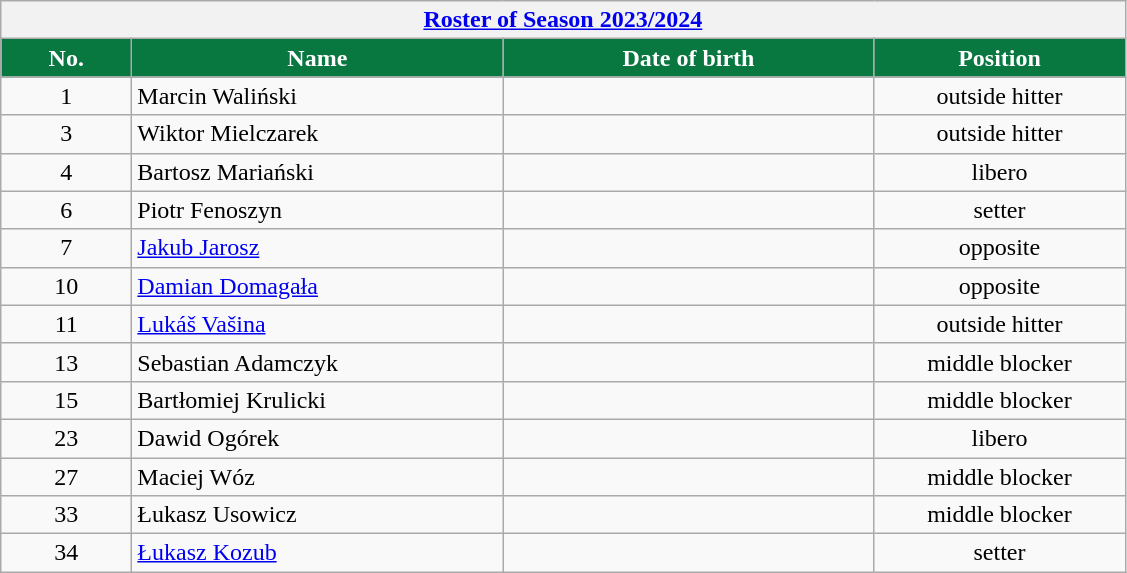<table class="wikitable collapsible collapsed" style="font-size:100%; text-align:center;">
<tr>
<th colspan=5 style="width:30em"><a href='#'>Roster of Season 2023/2024</a></th>
</tr>
<tr>
<th style="color:#FFFFFF; background-color:#097740; width:5em">No.</th>
<th style="color:#FFFFFF; background-color:#097740; width:15em">Name</th>
<th style="color:#FFFFFF; background-color:#097740; width:15em">Date of birth</th>
<th style="color:#FFFFFF; background-color:#097740; width:10em">Position</th>
</tr>
<tr>
<td>1</td>
<td align=left> Marcin Waliński</td>
<td align=right></td>
<td>outside hitter</td>
</tr>
<tr>
<td>3</td>
<td align=left> Wiktor Mielczarek</td>
<td align=right></td>
<td>outside hitter</td>
</tr>
<tr>
<td>4</td>
<td align=left> Bartosz Mariański</td>
<td align=right></td>
<td>libero</td>
</tr>
<tr>
<td>6</td>
<td align=left> Piotr Fenoszyn</td>
<td align=right></td>
<td>setter</td>
</tr>
<tr>
<td>7</td>
<td align=left> <a href='#'>Jakub Jarosz</a></td>
<td align=right></td>
<td>opposite</td>
</tr>
<tr>
<td>10</td>
<td align=left> <a href='#'>Damian Domagała</a></td>
<td align=right></td>
<td>opposite</td>
</tr>
<tr>
<td>11</td>
<td align=left> <a href='#'>Lukáš Vašina</a></td>
<td align=right></td>
<td>outside hitter</td>
</tr>
<tr>
<td>13</td>
<td align=left> Sebastian Adamczyk</td>
<td align=right></td>
<td>middle blocker</td>
</tr>
<tr>
<td>15</td>
<td align=left> Bartłomiej Krulicki</td>
<td align=right></td>
<td>middle blocker</td>
</tr>
<tr>
<td>23</td>
<td align=left> Dawid Ogórek</td>
<td align=right></td>
<td>libero</td>
</tr>
<tr>
<td>27</td>
<td align=left> Maciej Wóz</td>
<td align=right></td>
<td>middle blocker</td>
</tr>
<tr>
<td>33</td>
<td align=left> Łukasz Usowicz</td>
<td align=right></td>
<td>middle blocker</td>
</tr>
<tr>
<td>34</td>
<td align=left> <a href='#'>Łukasz Kozub</a></td>
<td align=right></td>
<td>setter</td>
</tr>
</table>
